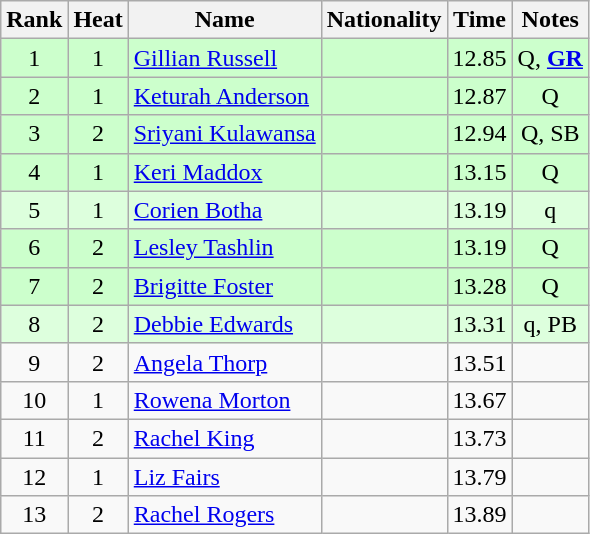<table class="wikitable sortable" style="text-align:center">
<tr>
<th>Rank</th>
<th>Heat</th>
<th>Name</th>
<th>Nationality</th>
<th>Time</th>
<th>Notes</th>
</tr>
<tr bgcolor=ccffcc>
<td>1</td>
<td>1</td>
<td align=left><a href='#'>Gillian Russell</a></td>
<td align=left></td>
<td>12.85</td>
<td>Q, <strong><a href='#'>GR</a></strong></td>
</tr>
<tr bgcolor=ccffcc>
<td>2</td>
<td>1</td>
<td align=left><a href='#'>Keturah Anderson</a></td>
<td align=left></td>
<td>12.87</td>
<td>Q</td>
</tr>
<tr bgcolor=ccffcc>
<td>3</td>
<td>2</td>
<td align=left><a href='#'>Sriyani Kulawansa</a></td>
<td align=left></td>
<td>12.94</td>
<td>Q, SB</td>
</tr>
<tr bgcolor=ccffcc>
<td>4</td>
<td>1</td>
<td align=left><a href='#'>Keri Maddox</a></td>
<td align=left></td>
<td>13.15</td>
<td>Q</td>
</tr>
<tr bgcolor=ddffdd>
<td>5</td>
<td>1</td>
<td align=left><a href='#'>Corien Botha</a></td>
<td align=left></td>
<td>13.19</td>
<td>q</td>
</tr>
<tr bgcolor=ccffcc>
<td>6</td>
<td>2</td>
<td align=left><a href='#'>Lesley Tashlin</a></td>
<td align=left></td>
<td>13.19</td>
<td>Q</td>
</tr>
<tr bgcolor=ccffcc>
<td>7</td>
<td>2</td>
<td align=left><a href='#'>Brigitte Foster</a></td>
<td align=left></td>
<td>13.28</td>
<td>Q</td>
</tr>
<tr bgcolor=ddffdd>
<td>8</td>
<td>2</td>
<td align=left><a href='#'>Debbie Edwards</a></td>
<td align=left></td>
<td>13.31</td>
<td>q, PB</td>
</tr>
<tr>
<td>9</td>
<td>2</td>
<td align=left><a href='#'>Angela Thorp</a></td>
<td align=left></td>
<td>13.51</td>
<td></td>
</tr>
<tr>
<td>10</td>
<td>1</td>
<td align=left><a href='#'>Rowena Morton</a></td>
<td align=left></td>
<td>13.67</td>
<td></td>
</tr>
<tr>
<td>11</td>
<td>2</td>
<td align=left><a href='#'>Rachel King</a></td>
<td align=left></td>
<td>13.73</td>
<td></td>
</tr>
<tr>
<td>12</td>
<td>1</td>
<td align=left><a href='#'>Liz Fairs</a></td>
<td align=left></td>
<td>13.79</td>
<td></td>
</tr>
<tr>
<td>13</td>
<td>2</td>
<td align=left><a href='#'>Rachel Rogers</a></td>
<td align=left></td>
<td>13.89</td>
<td></td>
</tr>
</table>
